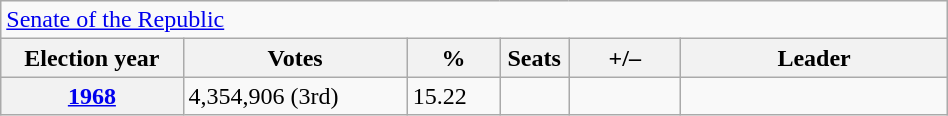<table class=wikitable style="width:50%; border:1px #AAAAFF solid">
<tr>
<td colspan=6><a href='#'>Senate of the Republic</a></td>
</tr>
<tr>
<th width=13%>Election year</th>
<th width=16%>Votes</th>
<th width=6%>%</th>
<th width=1%>Seats</th>
<th width=8%>+/–</th>
<th width=19%>Leader</th>
</tr>
<tr>
<th><a href='#'>1968</a></th>
<td>4,354,906 (3rd)</td>
<td>15.22</td>
<td></td>
<td></td>
<td></td>
</tr>
</table>
